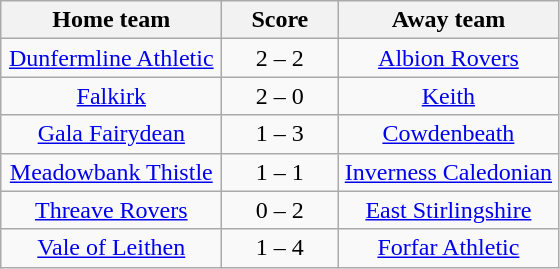<table class="wikitable" style="text-align: center">
<tr>
<th width=140>Home team</th>
<th width=70>Score</th>
<th width=140>Away team</th>
</tr>
<tr>
<td><a href='#'>Dunfermline Athletic</a></td>
<td>2 – 2</td>
<td><a href='#'>Albion Rovers</a></td>
</tr>
<tr>
<td><a href='#'>Falkirk</a></td>
<td>2 – 0</td>
<td><a href='#'>Keith</a></td>
</tr>
<tr>
<td><a href='#'>Gala Fairydean</a></td>
<td>1 – 3</td>
<td><a href='#'>Cowdenbeath</a></td>
</tr>
<tr>
<td><a href='#'>Meadowbank Thistle</a></td>
<td>1 – 1</td>
<td><a href='#'>Inverness Caledonian</a></td>
</tr>
<tr>
<td><a href='#'>Threave Rovers</a></td>
<td>0 – 2</td>
<td><a href='#'>East Stirlingshire</a></td>
</tr>
<tr>
<td><a href='#'>Vale of Leithen</a></td>
<td>1 – 4</td>
<td><a href='#'>Forfar Athletic</a></td>
</tr>
</table>
